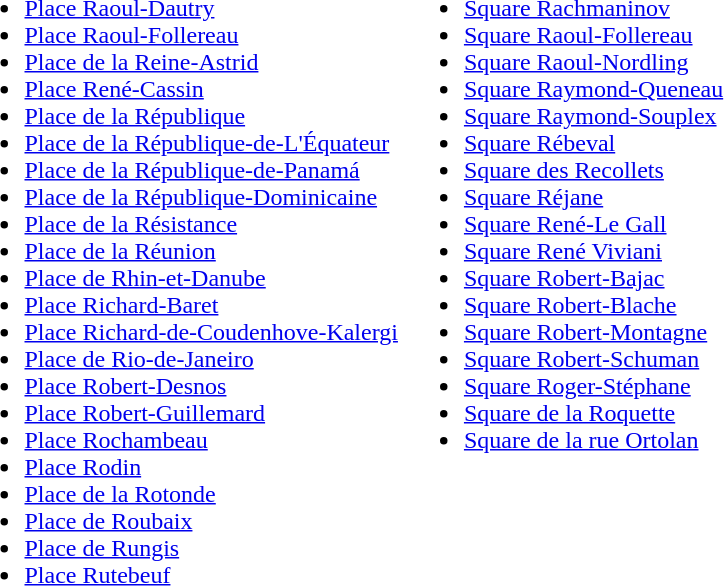<table>
<tr>
<td valign="top"><br><ul><li><a href='#'>Place Raoul-Dautry</a></li><li><a href='#'>Place Raoul-Follereau</a></li><li><a href='#'>Place de la Reine-Astrid</a></li><li><a href='#'>Place René-Cassin</a></li><li><a href='#'>Place de la République</a></li><li><a href='#'>Place de la République-de-L'Équateur</a></li><li><a href='#'>Place de la République-de-Panamá</a></li><li><a href='#'>Place de la République-Dominicaine</a></li><li><a href='#'>Place de la Résistance</a></li><li><a href='#'>Place de la Réunion</a></li><li><a href='#'>Place de Rhin-et-Danube</a></li><li><a href='#'>Place Richard-Baret</a></li><li><a href='#'>Place Richard-de-Coudenhove-Kalergi</a></li><li><a href='#'>Place de Rio-de-Janeiro</a></li><li><a href='#'>Place Robert-Desnos</a></li><li><a href='#'>Place Robert-Guillemard</a></li><li><a href='#'>Place Rochambeau</a></li><li><a href='#'>Place Rodin</a></li><li><a href='#'>Place de la Rotonde</a></li><li><a href='#'>Place de Roubaix</a></li><li><a href='#'>Place de Rungis</a></li><li><a href='#'>Place Rutebeuf</a></li></ul></td>
<td valign="top"><br><ul><li><a href='#'>Square Rachmaninov</a></li><li><a href='#'>Square Raoul-Follereau</a></li><li><a href='#'>Square Raoul-Nordling</a></li><li><a href='#'>Square Raymond-Queneau</a></li><li><a href='#'>Square Raymond-Souplex</a></li><li><a href='#'>Square Rébeval</a></li><li><a href='#'>Square des Recollets</a></li><li><a href='#'>Square Réjane</a></li><li><a href='#'>Square René-Le Gall</a></li><li><a href='#'>Square René Viviani</a></li><li><a href='#'>Square Robert-Bajac</a></li><li><a href='#'>Square Robert-Blache</a></li><li><a href='#'>Square Robert-Montagne</a></li><li><a href='#'>Square Robert-Schuman</a></li><li><a href='#'>Square Roger-Stéphane</a></li><li><a href='#'>Square de la Roquette</a></li><li><a href='#'>Square de la rue Ortolan</a></li></ul></td>
</tr>
</table>
